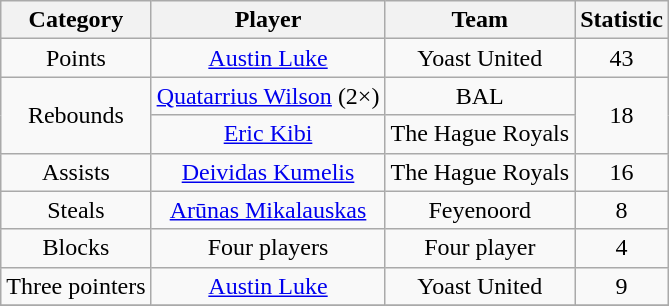<table class="wikitable" style="text-align:center;">
<tr>
<th>Category</th>
<th>Player</th>
<th>Team</th>
<th>Statistic</th>
</tr>
<tr>
<td>Points</td>
<td> <a href='#'>Austin Luke</a></td>
<td>Yoast United</td>
<td>43</td>
</tr>
<tr>
<td rowspan=2>Rebounds</td>
<td> <a href='#'>Quatarrius Wilson</a> (2×)</td>
<td>BAL</td>
<td rowspan=2>18</td>
</tr>
<tr>
<td> <a href='#'>Eric Kibi</a></td>
<td>The Hague Royals</td>
</tr>
<tr>
<td>Assists</td>
<td> <a href='#'>Deividas Kumelis</a></td>
<td>The Hague Royals</td>
<td>16</td>
</tr>
<tr>
<td>Steals</td>
<td> <a href='#'>Arūnas Mikalauskas</a></td>
<td>Feyenoord</td>
<td>8</td>
</tr>
<tr>
<td>Blocks</td>
<td>Four players</td>
<td>Four player</td>
<td>4</td>
</tr>
<tr>
<td>Three pointers</td>
<td> <a href='#'>Austin Luke</a></td>
<td>Yoast United</td>
<td>9</td>
</tr>
<tr>
</tr>
</table>
